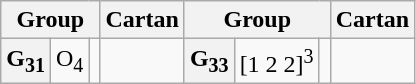<table class=wikitable>
<tr>
<th colspan=3>Group</th>
<th>Cartan</th>
<th colspan=3>Group</th>
<th>Cartan</th>
</tr>
<tr>
<th>G<sub>31</sub></th>
<td>O<sub>4</sub></td>
<td></td>
<td></td>
<th>G<sub>33</sub></th>
<td>[1 2 2]<sup>3</sup></td>
<td></td>
<td></td>
</tr>
</table>
